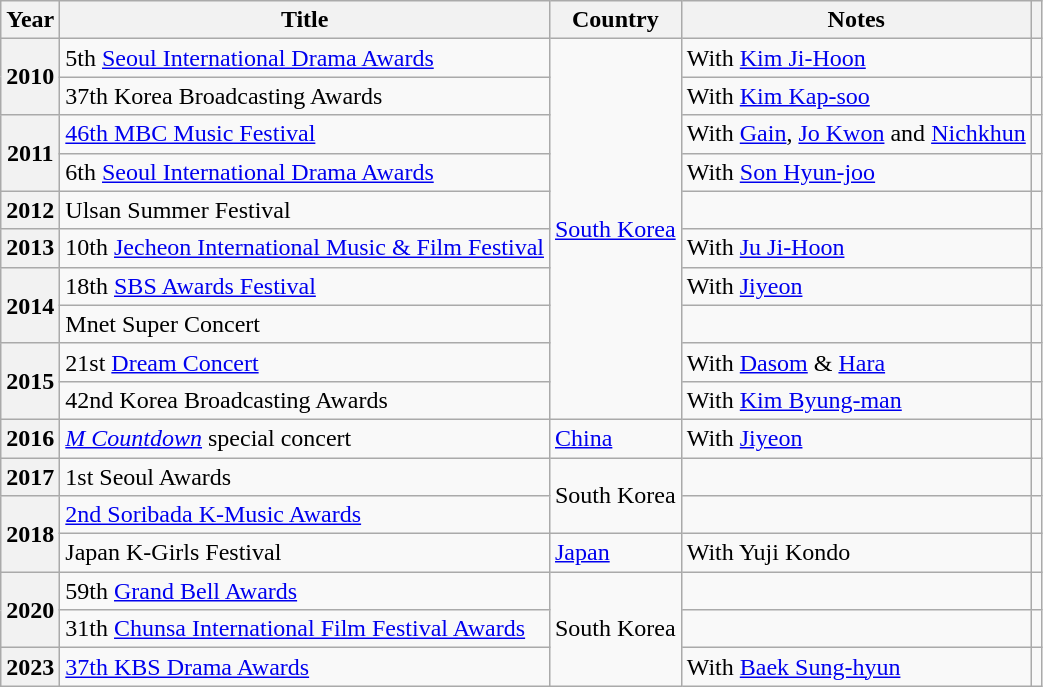<table class="wikitable plainrowheaders">
<tr>
<th scope="col">Year</th>
<th scope="col">Title</th>
<th>Country</th>
<th scope="col">Notes</th>
<th scope="col" class="unsortable"></th>
</tr>
<tr>
<th scope="row" rowspan="2">2010</th>
<td>5th <a href='#'>Seoul International Drama Awards</a></td>
<td rowspan="10"><a href='#'>South Korea</a></td>
<td>With <a href='#'>Kim Ji-Hoon</a></td>
<td style="text-align:center"></td>
</tr>
<tr>
<td>37th Korea Broadcasting Awards</td>
<td>With <a href='#'>Kim Kap-soo</a></td>
<td style="text-align:center"></td>
</tr>
<tr>
<th scope="row" rowspan="2">2011</th>
<td><a href='#'>46th MBC Music Festival</a></td>
<td>With <a href='#'>Gain</a>, <a href='#'>Jo Kwon</a> and <a href='#'>Nichkhun</a></td>
<td style="text-align:center"></td>
</tr>
<tr>
<td>6th <a href='#'>Seoul International Drama Awards</a></td>
<td>With <a href='#'>Son Hyun-joo</a></td>
<td style="text-align:center"></td>
</tr>
<tr>
<th scope="row">2012</th>
<td>Ulsan Summer Festival</td>
<td></td>
<td style="text-align:center"></td>
</tr>
<tr>
<th scope="row">2013</th>
<td>10th <a href='#'>Jecheon International Music & Film Festival</a></td>
<td>With <a href='#'>Ju Ji-Hoon</a></td>
<td style="text-align:center"></td>
</tr>
<tr>
<th scope="row" rowspan="2">2014</th>
<td>18th <a href='#'>SBS Awards Festival</a></td>
<td>With <a href='#'>Jiyeon</a></td>
<td style="text-align:center"></td>
</tr>
<tr>
<td>Mnet Super Concert</td>
<td></td>
<td style="text-align:center"></td>
</tr>
<tr>
<th scope="row" rowspan="2">2015</th>
<td>21st <a href='#'>Dream Concert</a></td>
<td>With <a href='#'>Dasom</a> & <a href='#'>Hara</a></td>
<td style="text-align:center"></td>
</tr>
<tr>
<td>42nd Korea Broadcasting Awards</td>
<td>With <a href='#'>Kim Byung-man</a></td>
<td style="text-align:center"></td>
</tr>
<tr>
<th scope="row">2016</th>
<td><em><a href='#'>M Countdown</a></em> special concert</td>
<td><a href='#'>China</a></td>
<td>With <a href='#'>Jiyeon</a></td>
<td style="text-align:center"></td>
</tr>
<tr>
<th scope="row">2017</th>
<td>1st Seoul Awards</td>
<td rowspan="2">South Korea</td>
<td></td>
<td style="text-align:center"></td>
</tr>
<tr>
<th scope="row" rowspan="2">2018</th>
<td><a href='#'>2nd Soribada K-Music Awards</a></td>
<td></td>
<td style="text-align:center"></td>
</tr>
<tr>
<td>Japan K-Girls Festival</td>
<td><a href='#'>Japan</a></td>
<td>With Yuji Kondo</td>
<td style="text-align:center"></td>
</tr>
<tr>
<th scope="row" rowspan="2">2020</th>
<td>59th <a href='#'>Grand Bell Awards</a></td>
<td rowspan="3">South Korea</td>
<td></td>
<td style="text-align:center"></td>
</tr>
<tr>
<td>31th <a href='#'>Chunsa International Film Festival Awards</a></td>
<td></td>
<td style="text-align:center"></td>
</tr>
<tr>
<th scope="row">2023</th>
<td><a href='#'>37th KBS Drama Awards</a></td>
<td>With <a href='#'>Baek Sung-hyun</a></td>
<td style="text-align:center"></td>
</tr>
</table>
